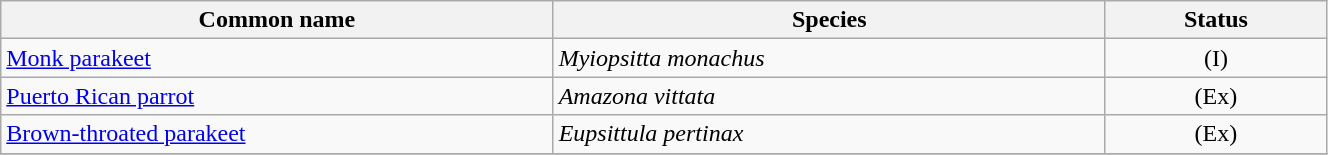<table width=70% class="wikitable">
<tr>
<th width=20%>Common name</th>
<th width=20%>Species</th>
<th width=8%>Status</th>
</tr>
<tr>
<td><a href='#'>Monk parakeet</a></td>
<td><em>Myiopsitta monachus</em></td>
<td align=center>(I)</td>
</tr>
<tr>
<td><a href='#'>Puerto Rican parrot</a></td>
<td><em>Amazona vittata</em></td>
<td align=center>(Ex)</td>
</tr>
<tr>
<td><a href='#'>Brown-throated parakeet</a></td>
<td><em>Eupsittula pertinax</em></td>
<td align=center>(Ex)</td>
</tr>
<tr>
</tr>
</table>
